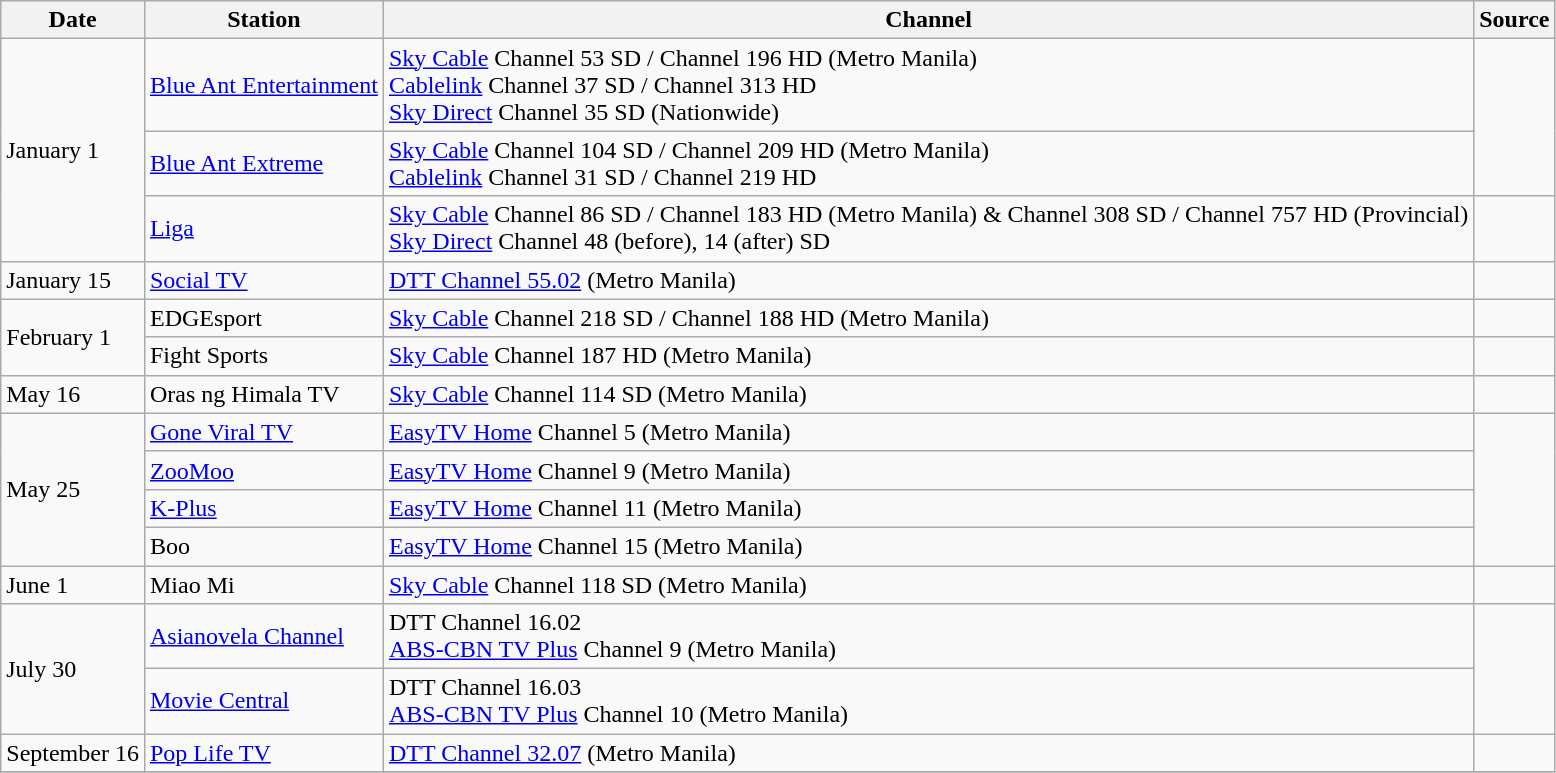<table class="wikitable">
<tr>
<th>Date</th>
<th>Station</th>
<th>Channel</th>
<th>Source</th>
</tr>
<tr>
<td rowspan=3>January 1</td>
<td><a href='#'>Blue Ant Entertainment</a></td>
<td><a href='#'>Sky Cable</a> Channel 53 SD / Channel 196 HD (Metro Manila)<br><a href='#'>Cablelink</a> Channel 37 SD / Channel 313 HD<br><a href='#'>Sky Direct</a> Channel 35 SD (Nationwide)</td>
<td rowspan=2></td>
</tr>
<tr>
<td><a href='#'>Blue Ant Extreme</a></td>
<td><a href='#'>Sky Cable</a> Channel 104 SD / Channel 209 HD (Metro Manila)<br><a href='#'>Cablelink</a> Channel 31 SD / Channel 219 HD</td>
</tr>
<tr>
<td><a href='#'>Liga</a></td>
<td><a href='#'>Sky Cable</a> Channel 86 SD / Channel 183 HD (Metro Manila) & Channel 308 SD / Channel 757 HD (Provincial) <br><a href='#'>Sky Direct</a> Channel 48 (before), 14 (after) SD</td>
<td></td>
</tr>
<tr>
<td>January 15</td>
<td><a href='#'>Social TV</a></td>
<td><a href='#'>DTT Channel 55.02</a> (Metro Manila)</td>
<td></td>
</tr>
<tr>
<td rowspan=2>February 1</td>
<td>EDGEsport</td>
<td><a href='#'>Sky Cable</a> Channel 218 SD / Channel 188 HD (Metro Manila)</td>
<td></td>
</tr>
<tr>
<td>Fight Sports</td>
<td><a href='#'>Sky Cable</a> Channel 187 HD (Metro Manila)</td>
<td></td>
</tr>
<tr>
<td>May 16</td>
<td>Oras ng Himala TV<br></td>
<td><a href='#'>Sky Cable</a> Channel 114 SD (Metro Manila)</td>
<td></td>
</tr>
<tr>
<td rowspan=4>May 25</td>
<td><a href='#'>Gone Viral TV</a></td>
<td><a href='#'>EasyTV Home</a> Channel 5 (Metro Manila)</td>
<td rowspan=4></td>
</tr>
<tr>
<td><a href='#'>ZooMoo</a></td>
<td><a href='#'>EasyTV Home</a> Channel 9 (Metro Manila)</td>
</tr>
<tr>
<td><a href='#'>K-Plus</a></td>
<td><a href='#'>EasyTV Home</a> Channel 11 (Metro Manila)</td>
</tr>
<tr>
<td>Boo</td>
<td><a href='#'>EasyTV Home</a> Channel 15 (Metro Manila)</td>
</tr>
<tr>
<td>June 1</td>
<td>Miao Mi</td>
<td><a href='#'>Sky Cable</a> Channel 118 SD (Metro Manila)</td>
<td></td>
</tr>
<tr>
<td rowspan=2>July 30</td>
<td><a href='#'>Asianovela Channel</a></td>
<td>DTT Channel 16.02<br><a href='#'>ABS-CBN TV Plus</a> Channel 9 (Metro Manila)</td>
<td rowspan=2></td>
</tr>
<tr>
<td><a href='#'>Movie Central</a></td>
<td>DTT Channel 16.03<br><a href='#'>ABS-CBN TV Plus</a> Channel 10 (Metro Manila)</td>
</tr>
<tr>
<td>September 16</td>
<td><a href='#'>Pop Life TV</a></td>
<td><a href='#'>DTT Channel 32.07</a> (Metro Manila)</td>
<td></td>
</tr>
<tr>
</tr>
</table>
